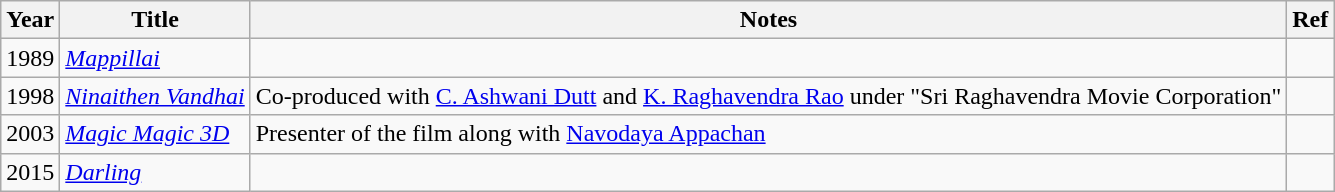<table class="wikitable sortable">
<tr>
<th>Year</th>
<th>Title</th>
<th class="unsortable">Notes</th>
<th>Ref</th>
</tr>
<tr>
<td>1989</td>
<td><em><a href='#'>Mappillai</a></em></td>
<td></td>
<td></td>
</tr>
<tr>
<td>1998</td>
<td><em><a href='#'>Ninaithen Vandhai</a></em></td>
<td>Co-produced with <a href='#'>C. Ashwani Dutt</a> and <a href='#'>K. Raghavendra Rao</a> under "Sri Raghavendra Movie Corporation"</td>
<td></td>
</tr>
<tr>
<td>2003</td>
<td><em><a href='#'>Magic Magic 3D</a></em></td>
<td>Presenter of the film along with <a href='#'>Navodaya Appachan</a></td>
<td></td>
</tr>
<tr>
<td>2015</td>
<td><em><a href='#'>Darling</a></em></td>
<td></td>
<td></td>
</tr>
</table>
